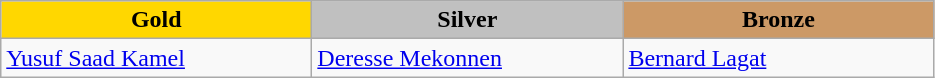<table class="wikitable" style="text-align:left">
<tr align="center">
<td width=200 bgcolor=gold><strong>Gold</strong></td>
<td width=200 bgcolor=silver><strong>Silver</strong></td>
<td width=200 bgcolor=CC9966><strong>Bronze</strong></td>
</tr>
<tr>
<td><a href='#'>Yusuf Saad Kamel</a><br><em></em></td>
<td><a href='#'>Deresse Mekonnen</a><br><em></em></td>
<td><a href='#'>Bernard Lagat</a> <br><em></em></td>
</tr>
</table>
